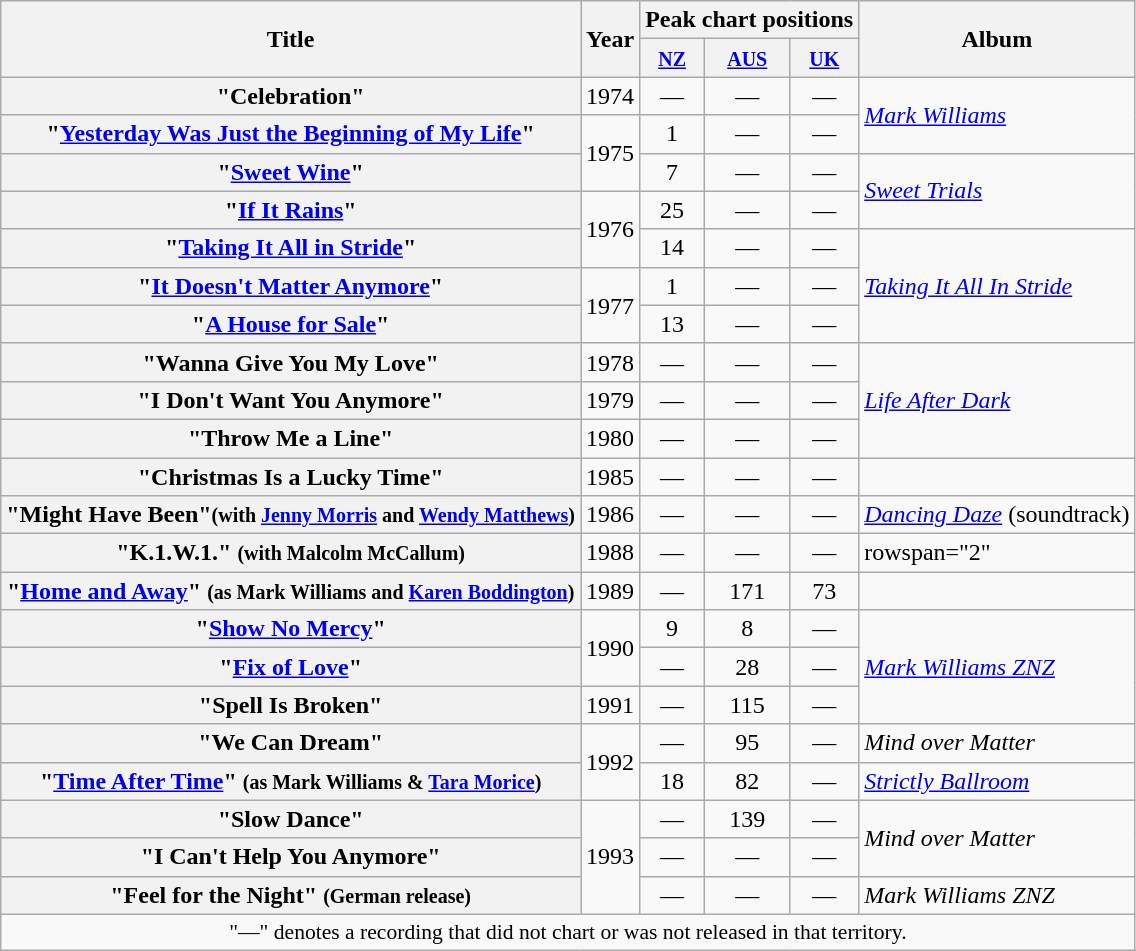<table class="wikitable plainrowheaders">
<tr>
<th rowspan="2">Title</th>
<th rowspan="2" width="1em">Year</th>
<th colspan="3">Peak chart positions</th>
<th rowspan="2">Album</th>
</tr>
<tr>
<th><small><a href='#'>NZ</a></small><br></th>
<th><small><a href='#'>AUS</a></small><br></th>
<th><small><a href='#'>UK</a></small><br></th>
</tr>
<tr>
<th scope="row">"Celebration"</th>
<td>1974</td>
<td align="center">—</td>
<td align="center">—</td>
<td align="center">—</td>
<td rowspan="2"><em><a href='#'>Mark Williams</a></em></td>
</tr>
<tr>
<th scope="row">"<a href='#'>Yesterday Was Just the Beginning of My Life</a>"</th>
<td rowspan="2">1975</td>
<td align="center">1</td>
<td align="center">—</td>
<td align="center">—</td>
</tr>
<tr>
<th scope="row">"<a href='#'>Sweet Wine</a>"</th>
<td align="center">7</td>
<td align="center">—</td>
<td align="center">—</td>
<td rowspan="2"><em><a href='#'>Sweet Trials</a></em></td>
</tr>
<tr>
<th scope="row">"<a href='#'>If It Rains</a>"</th>
<td rowspan="2">1976</td>
<td align="center">25</td>
<td align="center">—</td>
<td align="center">—</td>
</tr>
<tr>
<th scope="row">"<a href='#'>Taking It All in Stride</a>"</th>
<td align="center">14</td>
<td align="center">—</td>
<td align="center">—</td>
<td rowspan="3"><em><a href='#'>Taking It All In Stride</a></em></td>
</tr>
<tr>
<th scope="row">"<a href='#'>It Doesn't Matter Anymore</a>"</th>
<td rowspan="2">1977</td>
<td align="center">1</td>
<td align="center">—</td>
<td align="center">—</td>
</tr>
<tr>
<th scope="row">"<a href='#'>A House for Sale</a>"</th>
<td align="center">13</td>
<td align="center">—</td>
<td align="center">—</td>
</tr>
<tr>
<th scope="row">"Wanna Give You My Love"</th>
<td>1978</td>
<td align="center">—</td>
<td align="center">—</td>
<td align="center">—</td>
<td rowspan="3"><em><a href='#'>Life After Dark</a></em></td>
</tr>
<tr>
<th scope="row">"I Don't Want You Anymore"</th>
<td>1979</td>
<td align="center">—</td>
<td align="center">—</td>
<td align="center">—</td>
</tr>
<tr>
<th scope="row">"Throw Me a Line"</th>
<td>1980</td>
<td align="center">—</td>
<td align="center">—</td>
<td align="center">—</td>
</tr>
<tr>
<th scope="row">"Christmas Is a Lucky Time"</th>
<td>1985</td>
<td align="center">—</td>
<td align="center">—</td>
<td align="center">—</td>
<td></td>
</tr>
<tr>
<th scope="row">"Might Have Been"<small>(with <a href='#'>Jenny Morris</a> and <a href='#'>Wendy Matthews</a>)</small></th>
<td>1986</td>
<td align="center">—</td>
<td align="center">—</td>
<td align="center">—</td>
<td><em><a href='#'>Dancing Daze</a></em> (soundtrack)</td>
</tr>
<tr>
<th scope="row">"K.1.W.1." <small>(with Malcolm McCallum)</small></th>
<td>1988</td>
<td align="center">—</td>
<td align="center">—</td>
<td align="center">—</td>
<td>rowspan="2" </td>
</tr>
<tr>
<th scope="row">"<a href='#'>Home and Away</a>" <small>(as Mark Williams and <a href='#'>Karen Boddington</a>)</small></th>
<td>1989</td>
<td align="center">—</td>
<td align="center">171</td>
<td align="center">73</td>
</tr>
<tr>
<th scope="row">"<a href='#'>Show No Mercy</a>"</th>
<td rowspan="2">1990</td>
<td align="center">9</td>
<td align="center">8</td>
<td align="center">—</td>
<td rowspan="3"><em><a href='#'>Mark Williams ZNZ</a></em></td>
</tr>
<tr>
<th scope="row">"<a href='#'>Fix of Love</a>"</th>
<td align="center">—</td>
<td align="center">28</td>
<td align="center">—</td>
</tr>
<tr>
<th scope="row">"Spell Is Broken"</th>
<td>1991</td>
<td align="center">—</td>
<td align="center">115</td>
<td align="center">—</td>
</tr>
<tr>
<th scope="row">"We Can Dream"</th>
<td rowspan="2">1992</td>
<td align="center">—</td>
<td align="center">95</td>
<td align="center">—</td>
<td><em>Mind over Matter</em></td>
</tr>
<tr>
<th scope="row">"<a href='#'>Time After Time</a>" <small>(as Mark Williams & <a href='#'>Tara Morice</a>)</small></th>
<td align="center">18</td>
<td align="center">82</td>
<td align="center">—</td>
<td><em><a href='#'>Strictly Ballroom</a></em></td>
</tr>
<tr>
<th scope="row">"Slow Dance"</th>
<td rowspan="3">1993</td>
<td align="center">—</td>
<td align="center">139</td>
<td align="center">—</td>
<td rowspan="2"><em>Mind over Matter</em></td>
</tr>
<tr>
<th scope="row">"I Can't Help You Anymore"</th>
<td align="center">—</td>
<td align="center">—</td>
<td align="center">—</td>
</tr>
<tr>
<th scope="row">"Feel for the Night" <small> (German release) </small></th>
<td align="center">—</td>
<td align="center">—</td>
<td align="center">—</td>
<td><em>Mark Williams ZNZ</em></td>
</tr>
<tr>
<td colspan="6" style="font-size:90%" align="center">"—" denotes a recording that did not chart or was not released in that territory.</td>
</tr>
</table>
